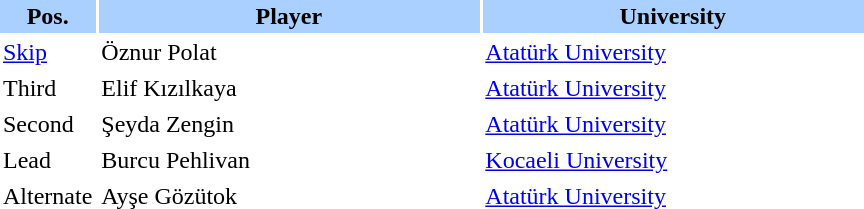<table border="0" cellspacing="2" cellpadding="2">
<tr bgcolor=AAD0FF>
<th width=40>Pos.</th>
<th width=250>Player</th>
<th width=250>University</th>
</tr>
<tr>
<td><a href='#'>Skip</a></td>
<td>Öznur Polat</td>
<td><a href='#'>Atatürk University</a></td>
</tr>
<tr>
<td>Third</td>
<td>Elif Kızılkaya</td>
<td><a href='#'>Atatürk University</a></td>
</tr>
<tr>
<td>Second</td>
<td>Şeyda Zengin</td>
<td><a href='#'>Atatürk University</a></td>
</tr>
<tr>
<td>Lead</td>
<td>Burcu Pehlivan</td>
<td><a href='#'>Kocaeli University</a></td>
</tr>
<tr>
<td>Alternate</td>
<td>Ayşe Gözütok</td>
<td><a href='#'>Atatürk University</a></td>
</tr>
</table>
